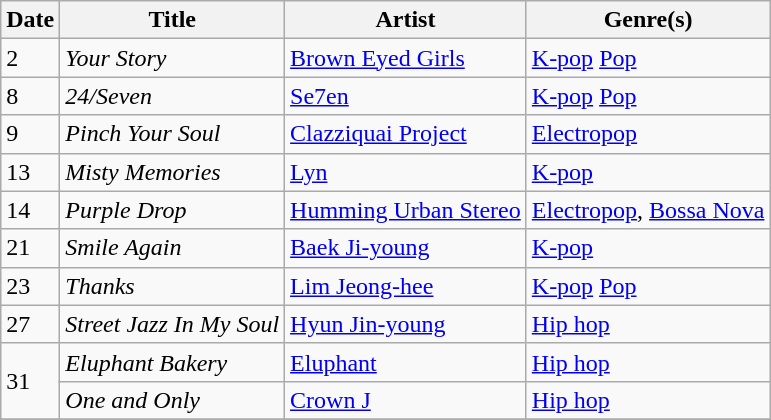<table class="wikitable" style="text-align: left;">
<tr>
<th>Date</th>
<th>Title</th>
<th>Artist</th>
<th>Genre(s)</th>
</tr>
<tr>
<td rowspan="1">2</td>
<td><em>Your Story</em></td>
<td><a href='#'>Brown Eyed Girls</a></td>
<td><a href='#'>K-pop</a> <a href='#'>Pop</a></td>
</tr>
<tr>
<td rowspan="1">8</td>
<td><em>24/Seven</em></td>
<td><a href='#'>Se7en</a></td>
<td><a href='#'>K-pop</a> <a href='#'>Pop</a></td>
</tr>
<tr>
<td>9</td>
<td><em>Pinch Your Soul</em></td>
<td><a href='#'>Clazziquai Project</a></td>
<td><a href='#'>Electropop</a></td>
</tr>
<tr>
<td>13</td>
<td><em>Misty Memories</em></td>
<td><a href='#'>Lyn</a></td>
<td><a href='#'>K-pop</a></td>
</tr>
<tr>
<td>14</td>
<td><em>Purple Drop</em></td>
<td><a href='#'>Humming Urban Stereo</a></td>
<td><a href='#'>Electropop</a>, <a href='#'>Bossa Nova</a></td>
</tr>
<tr>
<td>21</td>
<td><em>Smile Again</em></td>
<td><a href='#'>Baek Ji-young</a></td>
<td><a href='#'>K-pop</a></td>
</tr>
<tr>
<td rowspan="1">23</td>
<td><em>Thanks</em></td>
<td><a href='#'>Lim Jeong-hee</a></td>
<td><a href='#'>K-pop</a> <a href='#'>Pop</a></td>
</tr>
<tr>
<td>27</td>
<td><em>Street Jazz In My Soul</em></td>
<td><a href='#'>Hyun Jin-young</a></td>
<td><a href='#'>Hip hop</a></td>
</tr>
<tr>
<td rowspan="2">31</td>
<td><em>Eluphant Bakery</em></td>
<td><a href='#'>Eluphant</a></td>
<td><a href='#'>Hip hop</a></td>
</tr>
<tr>
<td><em>One and Only</em></td>
<td><a href='#'>Crown J</a></td>
<td><a href='#'>Hip hop</a></td>
</tr>
<tr>
</tr>
</table>
